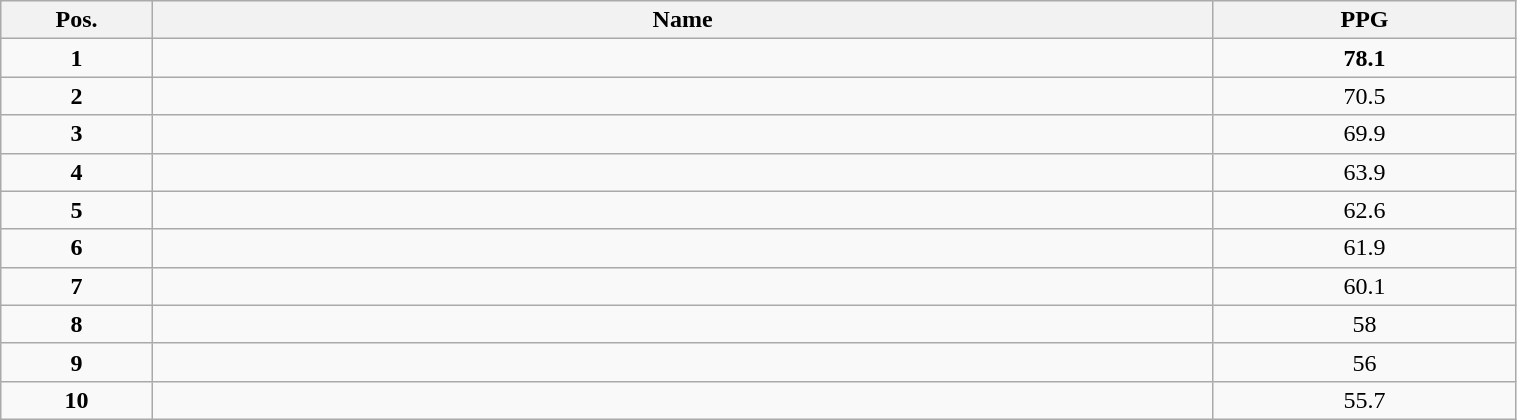<table class="wikitable" style="width:80%;">
<tr>
<th style="width:10%;">Pos.</th>
<th style="width:70%;">Name</th>
<th style="width:20%;">PPG</th>
</tr>
<tr>
<td align=center><strong>1</strong></td>
<td><strong></strong></td>
<td align=center><strong>78.1</strong></td>
</tr>
<tr>
<td align=center><strong>2</strong></td>
<td></td>
<td align=center>70.5</td>
</tr>
<tr>
<td align=center><strong>3</strong></td>
<td></td>
<td align=center>69.9</td>
</tr>
<tr>
<td align=center><strong>4</strong></td>
<td></td>
<td align=center>63.9</td>
</tr>
<tr>
<td align=center><strong>5</strong></td>
<td></td>
<td align=center>62.6</td>
</tr>
<tr>
<td align=center><strong>6</strong></td>
<td></td>
<td align=center>61.9</td>
</tr>
<tr>
<td align=center><strong>7</strong></td>
<td></td>
<td align=center>60.1</td>
</tr>
<tr>
<td align=center><strong>8</strong></td>
<td></td>
<td align=center>58</td>
</tr>
<tr>
<td align=center><strong>9</strong></td>
<td></td>
<td align=center>56</td>
</tr>
<tr>
<td align=center><strong>10</strong></td>
<td></td>
<td align=center>55.7</td>
</tr>
</table>
